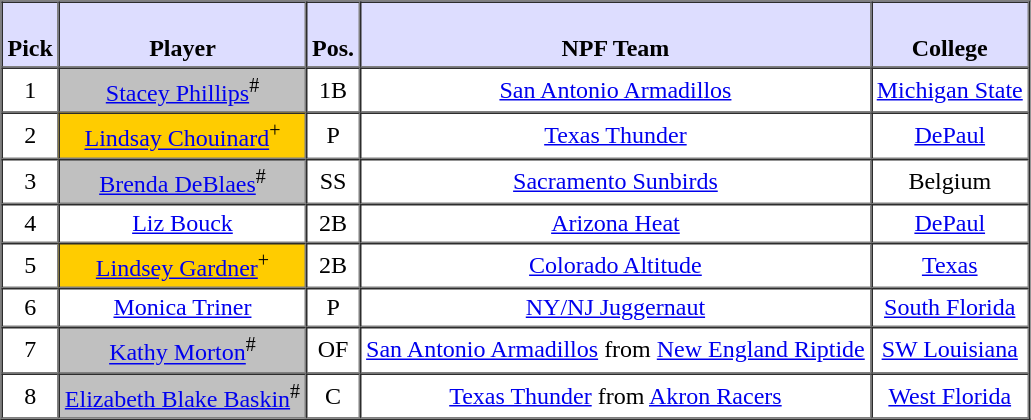<table style="text-align: center" border="1" cellpadding="3" cellspacing="0">
<tr>
<th style="background:#ddf;"><br>Pick</th>
<th style="background:#ddf;"><br>Player</th>
<th style="background:#ddf;"><br>Pos.</th>
<th style="background:#ddf;"><br>NPF Team</th>
<th style="background:#ddf;"><br>College</th>
</tr>
<tr>
<td>1</td>
<td style="background:#C0C0C0;"><a href='#'>Stacey Phillips</a><sup>#</sup></td>
<td>1B</td>
<td><a href='#'>San Antonio Armadillos</a></td>
<td><a href='#'>Michigan State</a></td>
</tr>
<tr>
<td>2</td>
<td style="background:#FFCC00;"><a href='#'>Lindsay Chouinard</a><sup>+</sup></td>
<td>P</td>
<td><a href='#'>Texas Thunder</a></td>
<td><a href='#'>DePaul</a></td>
</tr>
<tr>
<td>3</td>
<td style="background:#C0C0C0;"><a href='#'>Brenda DeBlaes</a><sup>#</sup></td>
<td>SS</td>
<td><a href='#'>Sacramento Sunbirds</a></td>
<td>Belgium</td>
</tr>
<tr>
<td>4</td>
<td><a href='#'>Liz Bouck</a></td>
<td>2B</td>
<td><a href='#'>Arizona Heat</a></td>
<td><a href='#'>DePaul</a></td>
</tr>
<tr>
<td>5</td>
<td style="background:#FFCC00;"><a href='#'>Lindsey Gardner</a><sup>+</sup></td>
<td>2B</td>
<td><a href='#'>Colorado Altitude</a></td>
<td><a href='#'>Texas</a></td>
</tr>
<tr>
<td>6</td>
<td><a href='#'>Monica Triner</a></td>
<td>P</td>
<td><a href='#'>NY/NJ Juggernaut</a></td>
<td><a href='#'>South Florida</a></td>
</tr>
<tr>
<td>7</td>
<td style="background:#C0C0C0;"><a href='#'>Kathy Morton</a><sup>#</sup></td>
<td>OF</td>
<td><a href='#'>San Antonio Armadillos</a> from <a href='#'>New England Riptide</a></td>
<td><a href='#'>SW Louisiana</a></td>
</tr>
<tr>
<td>8</td>
<td style="background:#C0C0C0;"><a href='#'>Elizabeth Blake Baskin</a><sup>#</sup></td>
<td>C</td>
<td><a href='#'>Texas Thunder</a> from <a href='#'>Akron Racers</a></td>
<td><a href='#'>West Florida</a></td>
</tr>
</table>
